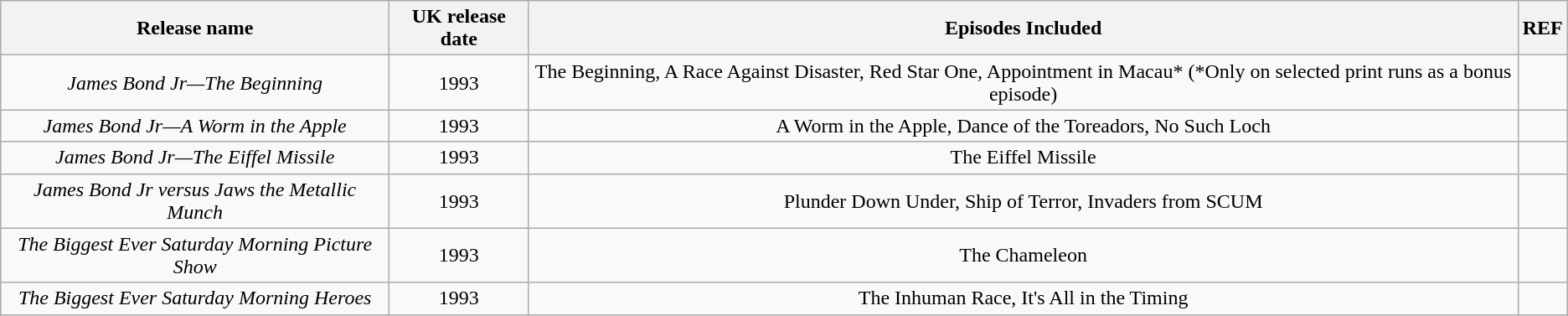<table class="wikitable">
<tr>
<th>Release name</th>
<th>UK release date</th>
<th>Episodes Included</th>
<th>REF</th>
</tr>
<tr>
<td align="center"><em>James Bond Jr—The Beginning</em></td>
<td align="center">1993</td>
<td align="center">The Beginning, A Race Against Disaster, Red Star One, Appointment in Macau* (*Only on selected print runs as a bonus episode)</td>
<td align="center"></td>
</tr>
<tr>
<td align="center"><em>James Bond Jr—A Worm in the Apple</em></td>
<td align="center">1993</td>
<td align="center">A Worm in the Apple, Dance of the Toreadors, No Such Loch</td>
<td align="center"></td>
</tr>
<tr>
<td align="center"><em> James Bond Jr—The Eiffel Missile</em></td>
<td align="center">1993</td>
<td align="center">The Eiffel Missile</td>
<td align="center"></td>
</tr>
<tr>
<td align="center"><em> James Bond Jr versus Jaws the Metallic Munch</em></td>
<td align="center">1993</td>
<td align="center">Plunder Down Under, Ship of Terror, Invaders from SCUM</td>
<td align="center"></td>
</tr>
<tr>
<td align="center"><em> The Biggest Ever Saturday Morning Picture Show</em></td>
<td align="center">1993</td>
<td align="center">The Chameleon</td>
<td align="center"></td>
</tr>
<tr>
<td align="center"><em> The Biggest Ever Saturday Morning Heroes</em></td>
<td align="center">1993</td>
<td align="center">The Inhuman Race, It's All in the Timing</td>
<td align="center"></td>
</tr>
</table>
